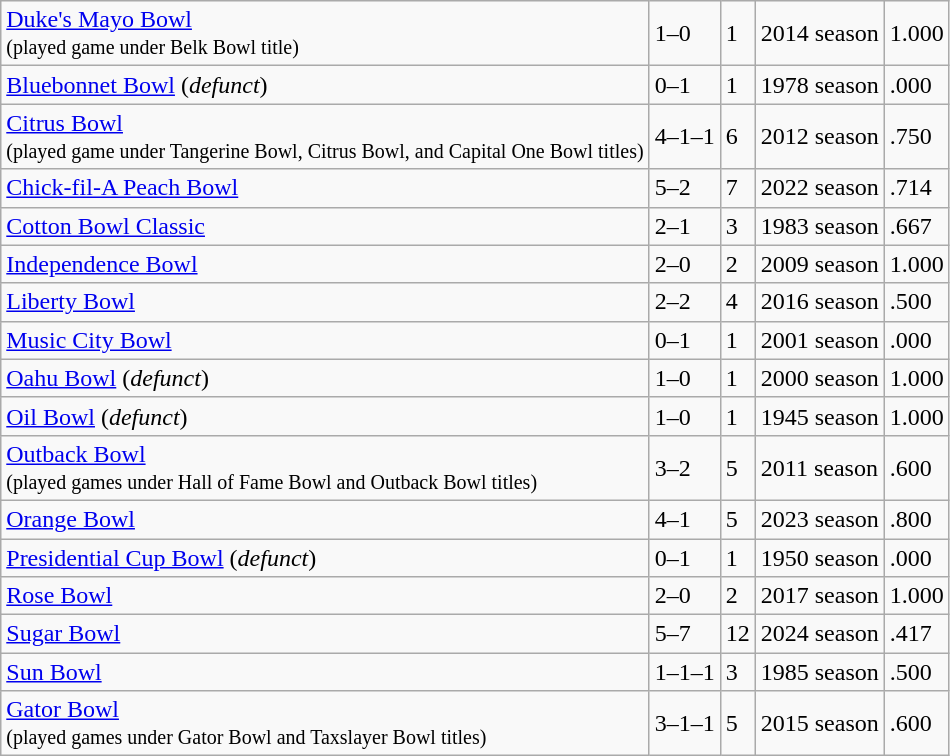<table class="wikitable sortable">
<tr>
<td><a href='#'>Duke's Mayo Bowl</a><br><small>(played game under Belk Bowl title)</small></td>
<td>1–0</td>
<td>1</td>
<td>2014 season</td>
<td>1.000</td>
</tr>
<tr>
<td><a href='#'>Bluebonnet Bowl</a> (<em>defunct</em>)</td>
<td>0–1</td>
<td>1</td>
<td>1978 season</td>
<td>.000</td>
</tr>
<tr>
<td><a href='#'>Citrus Bowl</a><br><small>(played game under Tangerine Bowl, Citrus Bowl, and Capital One Bowl titles)</small></td>
<td>4–1–1</td>
<td>6</td>
<td>2012 season</td>
<td>.750  </td>
</tr>
<tr>
<td><a href='#'>Chick-fil-A Peach Bowl</a></td>
<td>5–2</td>
<td>7</td>
<td>2022 season</td>
<td>.714</td>
</tr>
<tr>
<td><a href='#'>Cotton Bowl Classic</a></td>
<td>2–1</td>
<td>3</td>
<td>1983 season</td>
<td>.667</td>
</tr>
<tr>
<td><a href='#'>Independence Bowl</a></td>
<td>2–0</td>
<td>2</td>
<td>2009 season</td>
<td>1.000</td>
</tr>
<tr>
<td><a href='#'>Liberty Bowl</a></td>
<td>2–2</td>
<td>4</td>
<td>2016 season</td>
<td>.500</td>
</tr>
<tr>
<td><a href='#'>Music City Bowl</a></td>
<td>0–1</td>
<td>1</td>
<td>2001 season</td>
<td>.000</td>
</tr>
<tr>
<td><a href='#'>Oahu Bowl</a> (<em>defunct</em>)</td>
<td>1–0</td>
<td>1</td>
<td>2000 season</td>
<td>1.000</td>
</tr>
<tr>
<td><a href='#'>Oil Bowl</a> (<em>defunct</em>)</td>
<td>1–0</td>
<td>1</td>
<td>1945 season</td>
<td>1.000</td>
</tr>
<tr>
<td><a href='#'>Outback Bowl</a><br><small>(played games under Hall of Fame Bowl and Outback Bowl titles)</small></td>
<td>3–2</td>
<td>5</td>
<td>2011 season</td>
<td>.600</td>
</tr>
<tr>
<td><a href='#'>Orange Bowl</a></td>
<td>4–1</td>
<td>5</td>
<td>2023 season</td>
<td>.800</td>
</tr>
<tr>
<td><a href='#'>Presidential Cup Bowl</a> (<em>defunct</em>)</td>
<td>0–1</td>
<td>1</td>
<td>1950 season</td>
<td>.000</td>
</tr>
<tr>
<td><a href='#'>Rose Bowl</a></td>
<td>2–0</td>
<td>2</td>
<td>2017 season</td>
<td>1.000</td>
</tr>
<tr>
<td><a href='#'>Sugar Bowl</a></td>
<td>5–7</td>
<td>12</td>
<td>2024 season</td>
<td>.417</td>
</tr>
<tr>
<td><a href='#'>Sun Bowl</a></td>
<td>1–1–1</td>
<td>3</td>
<td>1985 season</td>
<td>.500 </td>
</tr>
<tr>
<td><a href='#'>Gator Bowl</a><br><small>(played games under Gator Bowl and Taxslayer Bowl titles)</small></td>
<td>3–1–1</td>
<td>5</td>
<td>2015 season</td>
<td>.600</td>
</tr>
</table>
